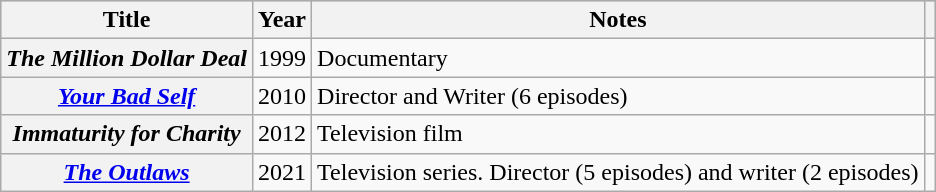<table class="wikitable sortable plainrowheaders">
<tr style="background:#ccc; text-align:center;">
<th scope="col">Title</th>
<th scope="col">Year</th>
<th scope="col" class="unsortable">Notes</th>
<th scope="col" class="unsortable"></th>
</tr>
<tr>
<th scope=row><em>The Million Dollar Deal</em></th>
<td>1999</td>
<td>Documentary</td>
<td></td>
</tr>
<tr>
<th scope=row><em><a href='#'>Your Bad Self</a></em></th>
<td>2010</td>
<td>Director and Writer (6 episodes)</td>
<td></td>
</tr>
<tr>
<th scope=row><em>Immaturity for Charity</em></th>
<td>2012</td>
<td>Television film</td>
<td></td>
</tr>
<tr>
<th scope=row><em><a href='#'>The Outlaws</a></em></th>
<td>2021</td>
<td>Television series. Director (5 episodes) and writer (2 episodes)</td>
<td></td>
</tr>
</table>
